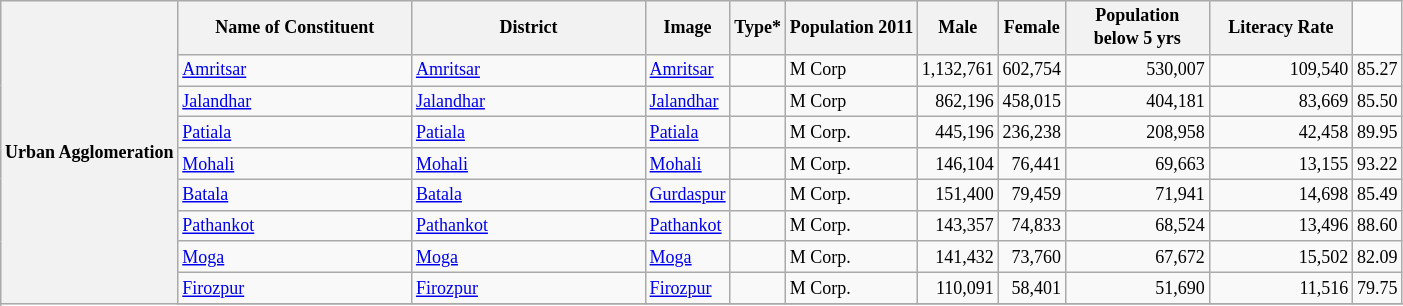<table class="sortable wikitable" style="text-align:center;font-size: 9pt">
<tr>
<th rowspan="150" rowspan="1">Urban Agglomeration</th>
<th width="150" rowspan="1">Name of Constituent</th>
<th width="150" rowspan="1">District</th>
<th rowspan="1">Image</th>
<th rowspan="1">Type*</th>
<th rowspan="1">Population 2011</th>
<th rowspan="1">Male</th>
<th rowspan="1">Female</th>
<th width="90" rowspan="1">Population<br> below 5 yrs</th>
<th width="90" rowspan="1">Literacy Rate</th>
</tr>
<tr>
<td align="left"><a href='#'>Amritsar</a></td>
<td align="left"><a href='#'>Amritsar</a></td>
<td align="left"><a href='#'>Amritsar</a></td>
<td></td>
<td align="left">M Corp</td>
<td align="right">1,132,761</td>
<td align="right">602,754</td>
<td align="right">530,007</td>
<td align="right">109,540</td>
<td align="right">85.27</td>
</tr>
<tr>
<td align="left"><a href='#'>Jalandhar</a></td>
<td align="left"><a href='#'>Jalandhar</a></td>
<td align="left"><a href='#'>Jalandhar</a></td>
<td></td>
<td align="left">M Corp</td>
<td align="right">862,196</td>
<td align="right">458,015</td>
<td align="right">404,181</td>
<td align="right">83,669</td>
<td align="right">85.50</td>
</tr>
<tr>
<td align="left"><a href='#'>Patiala</a></td>
<td align="left"><a href='#'>Patiala</a></td>
<td align="left"><a href='#'>Patiala</a></td>
<td></td>
<td align="left">M Corp.</td>
<td align="right">445,196</td>
<td align="right">236,238</td>
<td align="right">208,958</td>
<td align="right">42,458</td>
<td align="right">89.95</td>
</tr>
<tr>
<td align="left"><a href='#'>Mohali</a></td>
<td align="left"><a href='#'>Mohali</a></td>
<td align="left"><a href='#'>Mohali</a></td>
<td></td>
<td align="left">M Corp.</td>
<td align="right">146,104</td>
<td align="right">76,441</td>
<td align="right">69,663</td>
<td align="right">13,155</td>
<td align="right">93.22</td>
</tr>
<tr>
<td align="left"><a href='#'>Batala</a></td>
<td align="left"><a href='#'>Batala</a></td>
<td align="left"><a href='#'>Gurdaspur</a></td>
<td></td>
<td align="left">M Corp.</td>
<td align="right">151,400</td>
<td align="right">79,459</td>
<td align="right">71,941</td>
<td align="right">14,698</td>
<td align="right">85.49</td>
</tr>
<tr>
<td align="left"><a href='#'>Pathankot</a></td>
<td align="left"><a href='#'>Pathankot</a></td>
<td align="left"><a href='#'>Pathankot</a></td>
<td></td>
<td align="left">M Corp.</td>
<td align="right">143,357</td>
<td align="right">74,833</td>
<td align="right">68,524</td>
<td align="right">13,496</td>
<td align="right">88.60</td>
</tr>
<tr>
<td align="left"><a href='#'>Moga</a></td>
<td align="left"><a href='#'>Moga</a></td>
<td align="left"><a href='#'>Moga</a></td>
<td></td>
<td align="left">M Corp.</td>
<td align="right">141,432</td>
<td align="right">73,760</td>
<td align="right">67,672</td>
<td align="right">15,502</td>
<td align="right">82.09</td>
</tr>
<tr>
<td align="left"><a href='#'>Firozpur</a></td>
<td align="left"><a href='#'>Firozpur</a></td>
<td align="left"><a href='#'>Firozpur</a></td>
<td></td>
<td align="left">M Corp.</td>
<td align="right">110,091</td>
<td align="right">58,401</td>
<td align="right">51,690</td>
<td align="right">11,516</td>
<td align="right">79.75</td>
</tr>
<tr>
</tr>
</table>
